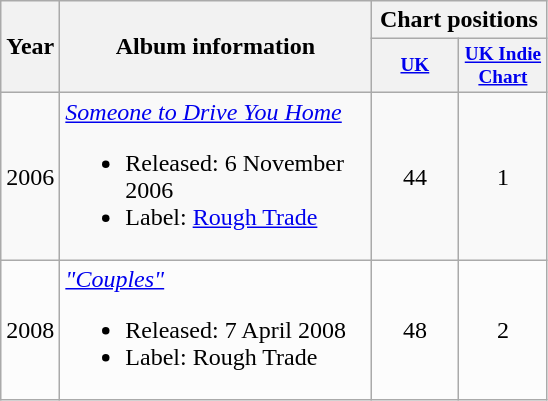<table class="wikitable">
<tr>
<th rowspan="2">Year</th>
<th rowspan="2" style="width:200px;">Album information</th>
<th colspan="5" style="width:110px;">Chart positions</th>
</tr>
<tr>
<th style="width:4em;font-size:80%"><a href='#'>UK</a></th>
<th style="width:4em;font-size:80%"><a href='#'>UK Indie Chart</a></th>
</tr>
<tr>
<td>2006</td>
<td><em><a href='#'>Someone to Drive You Home</a></em><br><ul><li>Released: 6 November 2006</li><li>Label: <a href='#'>Rough Trade</a></li></ul></td>
<td style="text-align:center;">44</td>
<td style="text-align:center;">1</td>
</tr>
<tr style="background:#fcfcfc;">
<td>2008</td>
<td><em><a href='#'>"Couples"</a></em><br><ul><li>Released: 7 April 2008</li><li>Label: Rough Trade</li></ul></td>
<td style="text-align:center;">48</td>
<td style="text-align:center;">2</td>
</tr>
</table>
